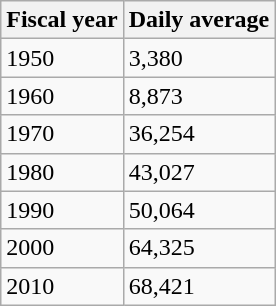<table class="wikitable">
<tr>
<th>Fiscal year</th>
<th>Daily average</th>
</tr>
<tr>
<td>1950</td>
<td>3,380</td>
</tr>
<tr>
<td>1960</td>
<td>8,873</td>
</tr>
<tr>
<td>1970</td>
<td>36,254</td>
</tr>
<tr>
<td>1980</td>
<td>43,027</td>
</tr>
<tr>
<td>1990</td>
<td>50,064</td>
</tr>
<tr>
<td>2000</td>
<td>64,325</td>
</tr>
<tr>
<td>2010</td>
<td>68,421</td>
</tr>
</table>
